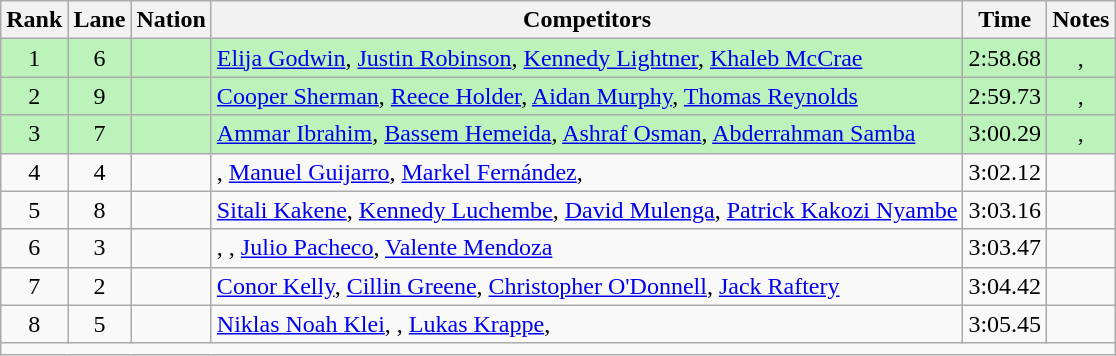<table class="wikitable sortable" style="text-align:center">
<tr>
<th>Rank</th>
<th>Lane</th>
<th>Nation</th>
<th>Competitors</th>
<th>Time</th>
<th>Notes</th>
</tr>
<tr bgcolor="#bbf3bb">
<td>1</td>
<td>6</td>
<td align="left"></td>
<td align="left"><a href='#'>Elija Godwin</a>, <a href='#'>Justin Robinson</a>, <a href='#'>Kennedy Lightner</a>, <a href='#'>Khaleb McCrae</a></td>
<td>2:58.68</td>
<td>, </td>
</tr>
<tr bgcolor="#bbf3bb">
<td>2</td>
<td>9</td>
<td align="left"></td>
<td align="left"><a href='#'>Cooper Sherman</a>, <a href='#'>Reece Holder</a>, <a href='#'>Aidan Murphy</a>, <a href='#'>Thomas Reynolds</a></td>
<td>2:59.73</td>
<td>, </td>
</tr>
<tr bgcolor="#bbf3bb">
<td>3</td>
<td>7</td>
<td align="left"></td>
<td align="left"><a href='#'>Ammar Ibrahim</a>, <a href='#'>Bassem Hemeida</a>, <a href='#'>Ashraf Osman</a>, <a href='#'>Abderrahman Samba</a></td>
<td>3:00.29</td>
<td>, </td>
</tr>
<tr>
<td>4</td>
<td>4</td>
<td align="left"></td>
<td align="left">, <a href='#'>Manuel Guijarro</a>, <a href='#'>Markel Fernández</a>, </td>
<td>3:02.12</td>
<td></td>
</tr>
<tr>
<td>5</td>
<td>8</td>
<td align="left"></td>
<td align="left"><a href='#'>Sitali Kakene</a>, <a href='#'>Kennedy Luchembe</a>, <a href='#'>David Mulenga</a>, <a href='#'>Patrick Kakozi Nyambe</a></td>
<td>3:03.16</td>
<td></td>
</tr>
<tr>
<td>6</td>
<td>3</td>
<td align="left"></td>
<td align="left">, , <a href='#'>Julio Pacheco</a>, <a href='#'>Valente Mendoza</a></td>
<td>3:03.47</td>
<td></td>
</tr>
<tr>
<td>7</td>
<td>2</td>
<td align="left"></td>
<td align="left"><a href='#'>Conor Kelly</a>, <a href='#'>Cillin Greene</a>, <a href='#'>Christopher O'Donnell</a>, <a href='#'>Jack Raftery</a></td>
<td>3:04.42</td>
<td></td>
</tr>
<tr>
<td>8</td>
<td>5</td>
<td align="left"></td>
<td align="left"><a href='#'>Niklas Noah Klei</a>, , <a href='#'>Lukas Krappe</a>, </td>
<td>3:05.45</td>
<td></td>
</tr>
<tr class="sortbottom">
<td colspan="6"></td>
</tr>
</table>
